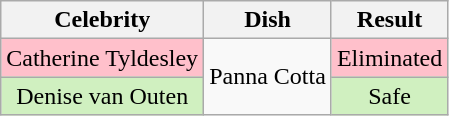<table class="wikitable" style="text-align:center;">
<tr>
<th>Celebrity</th>
<th>Dish</th>
<th>Result</th>
</tr>
<tr>
<td style="background:pink;">Catherine Tyldesley</td>
<td rowspan="2">Panna Cotta</td>
<td style="background:pink;">Eliminated</td>
</tr>
<tr>
<td style="background:#d0f0c0;">Denise van Outen</td>
<td style="background:#d0f0c0;">Safe</td>
</tr>
</table>
